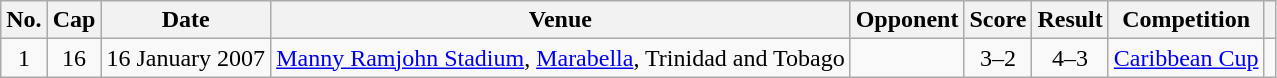<table class="wikitable sortable">
<tr>
<th scope="col">No.</th>
<th scope="col">Cap</th>
<th scope="col">Date</th>
<th scope="col">Venue</th>
<th scope="col">Opponent</th>
<th scope="col">Score</th>
<th scope="col">Result</th>
<th scope="col">Competition</th>
<th scope="col" class="unsortable"></th>
</tr>
<tr>
<td align="center">1</td>
<td align="center">16</td>
<td>16 January 2007</td>
<td><a href='#'>Manny Ramjohn Stadium</a>, <a href='#'>Marabella</a>, Trinidad and Tobago</td>
<td></td>
<td align="center">3–2</td>
<td align="center">4–3</td>
<td><a href='#'>Caribbean Cup</a></td>
<td align="center"></td>
</tr>
</table>
